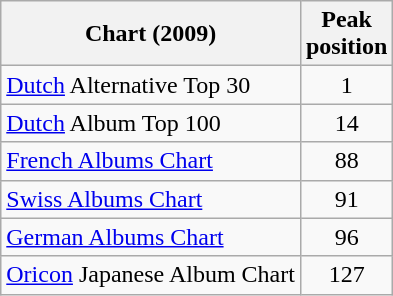<table class="wikitable">
<tr>
<th>Chart (2009)</th>
<th>Peak<br>position</th>
</tr>
<tr>
<td><a href='#'>Dutch</a> Alternative Top 30</td>
<td style="text-align:center;">1</td>
</tr>
<tr>
<td><a href='#'>Dutch</a> Album Top 100</td>
<td style="text-align:center;">14</td>
</tr>
<tr>
<td><a href='#'>French Albums Chart</a></td>
<td style="text-align:center;">88</td>
</tr>
<tr>
<td><a href='#'>Swiss Albums Chart</a></td>
<td style="text-align:center;">91</td>
</tr>
<tr>
<td><a href='#'>German Albums Chart</a></td>
<td style="text-align:center;">96</td>
</tr>
<tr>
<td><a href='#'>Oricon</a> Japanese Album Chart</td>
<td style="text-align:center;">127</td>
</tr>
</table>
